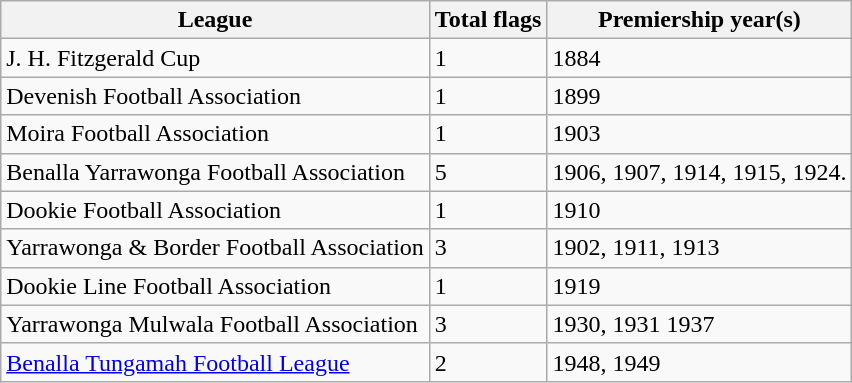<table class="wikitable">
<tr>
<th>League</th>
<th>Total flags</th>
<th>Premiership year(s)</th>
</tr>
<tr>
<td>J. H. Fitzgerald Cup</td>
<td>1</td>
<td>1884 </td>
</tr>
<tr>
<td>Devenish Football Association</td>
<td>1</td>
<td>1899</td>
</tr>
<tr>
<td>Moira Football Association</td>
<td>1</td>
<td>1903</td>
</tr>
<tr>
<td>Benalla Yarrawonga Football Association</td>
<td>5</td>
<td>1906, 1907, 1914, 1915, 1924.</td>
</tr>
<tr>
<td>Dookie Football Association</td>
<td>1</td>
<td>1910</td>
</tr>
<tr>
<td>Yarrawonga & Border Football Association</td>
<td>3</td>
<td>1902, 1911, 1913</td>
</tr>
<tr>
<td>Dookie Line Football Association</td>
<td>1</td>
<td>1919</td>
</tr>
<tr>
<td>Yarrawonga Mulwala Football Association</td>
<td>3</td>
<td>1930, 1931 1937</td>
</tr>
<tr>
<td><a href='#'>Benalla Tungamah Football League</a></td>
<td>2</td>
<td>1948, 1949</td>
</tr>
</table>
